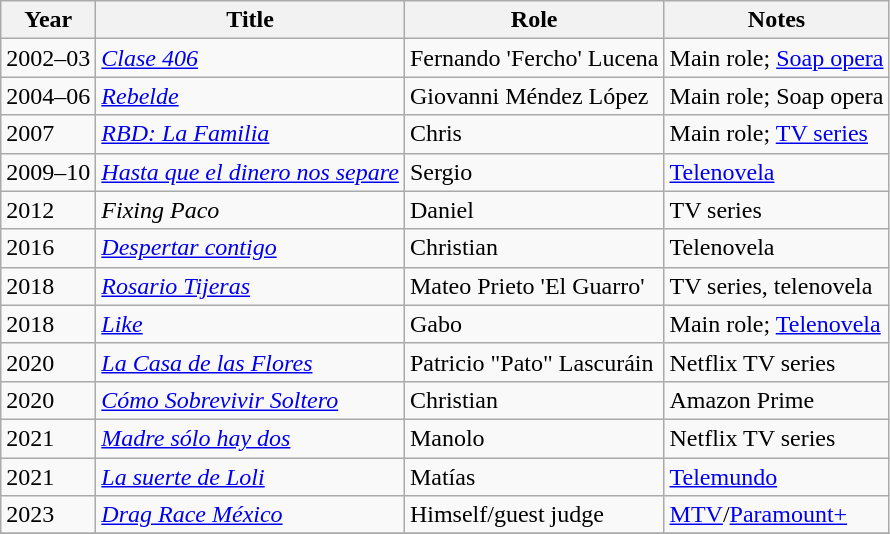<table class=wikitable>
<tr>
<th>Year</th>
<th>Title</th>
<th>Role</th>
<th>Notes</th>
</tr>
<tr>
<td>2002–03</td>
<td><em><a href='#'>Clase 406</a></em></td>
<td>Fernando 'Fercho' Lucena</td>
<td>Main role; <a href='#'>Soap opera</a></td>
</tr>
<tr>
<td>2004–06</td>
<td><em><a href='#'>Rebelde</a></em></td>
<td>Giovanni Méndez López</td>
<td>Main role; Soap opera</td>
</tr>
<tr>
<td>2007</td>
<td><em><a href='#'>RBD: La Familia</a></em></td>
<td>Chris</td>
<td>Main role; <a href='#'>TV series</a></td>
</tr>
<tr>
<td>2009–10</td>
<td><em><a href='#'>Hasta que el dinero nos separe</a></em></td>
<td>Sergio</td>
<td><a href='#'>Telenovela</a></td>
</tr>
<tr>
<td>2012</td>
<td><em>Fixing Paco</em></td>
<td>Daniel</td>
<td>TV series</td>
</tr>
<tr>
<td>2016</td>
<td><em><a href='#'>Despertar contigo</a></em></td>
<td>Christian</td>
<td>Telenovela</td>
</tr>
<tr>
<td>2018</td>
<td><em><a href='#'>Rosario Tijeras</a></em></td>
<td>Mateo Prieto 'El Guarro'</td>
<td>TV series, telenovela</td>
</tr>
<tr>
<td>2018</td>
<td><em><a href='#'>Like</a></em></td>
<td>Gabo</td>
<td>Main role; <a href='#'>Telenovela</a></td>
</tr>
<tr>
<td>2020</td>
<td><em><a href='#'>La Casa de las Flores</a></em></td>
<td>Patricio "Pato" Lascuráin</td>
<td>Netflix TV series</td>
</tr>
<tr>
<td>2020</td>
<td><em><a href='#'>Cómo Sobrevivir Soltero</a></em></td>
<td>Christian</td>
<td>Amazon Prime</td>
</tr>
<tr>
<td>2021</td>
<td><em><a href='#'>Madre sólo hay dos</a></em></td>
<td>Manolo</td>
<td>Netflix TV series</td>
</tr>
<tr>
<td>2021</td>
<td><em><a href='#'>La suerte de Loli</a></em></td>
<td>Matías</td>
<td><a href='#'>Telemundo</a></td>
</tr>
<tr>
<td>2023</td>
<td><em><a href='#'>Drag Race México</a></em></td>
<td>Himself/guest judge</td>
<td><a href='#'>MTV</a>/<a href='#'>Paramount+</a></td>
</tr>
<tr>
</tr>
</table>
